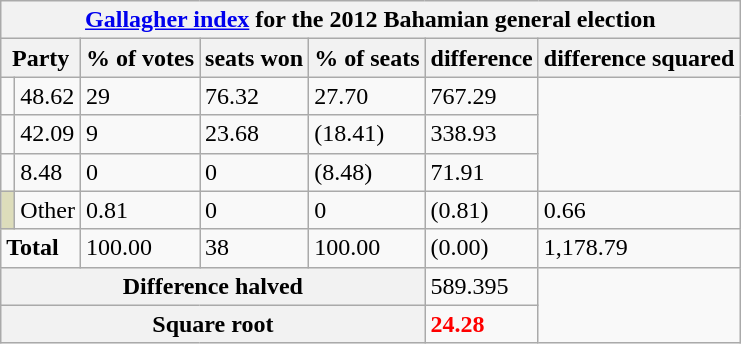<table class="wikitable">
<tr>
<th colspan="7"><a href='#'>Gallagher index</a> for the 2012 Bahamian general election</th>
</tr>
<tr>
<th colspan=2>Party</th>
<th>% of votes</th>
<th>seats won</th>
<th>% of seats</th>
<th>difference</th>
<th>difference squared</th>
</tr>
<tr>
<td></td>
<td>48.62</td>
<td>29</td>
<td>76.32</td>
<td>27.70</td>
<td>767.29</td>
</tr>
<tr>
<td></td>
<td>42.09</td>
<td>9</td>
<td>23.68</td>
<td>(18.41)</td>
<td>338.93</td>
</tr>
<tr>
<td></td>
<td>8.48</td>
<td>0</td>
<td>0</td>
<td>(8.48)</td>
<td>71.91</td>
</tr>
<tr>
<td style="width: 2px; color:inherit; background-color: #DDDDBB;" data-sort-value="Other"></td>
<td scope="row" style="text-align: left;">Other</td>
<td>0.81</td>
<td>0</td>
<td>0</td>
<td>(0.81)</td>
<td>0.66</td>
</tr>
<tr>
<td colspan="2"><strong>Total</strong></td>
<td>100.00</td>
<td>38</td>
<td>100.00</td>
<td>(0.00)</td>
<td>1,178.79</td>
</tr>
<tr>
<th colspan="5"><strong>Difference halved</strong></th>
<td>589.395</td>
</tr>
<tr>
<th colspan="5"><strong>Square root</strong></th>
<td style="color:red;"><strong>24.28</strong></td>
</tr>
</table>
